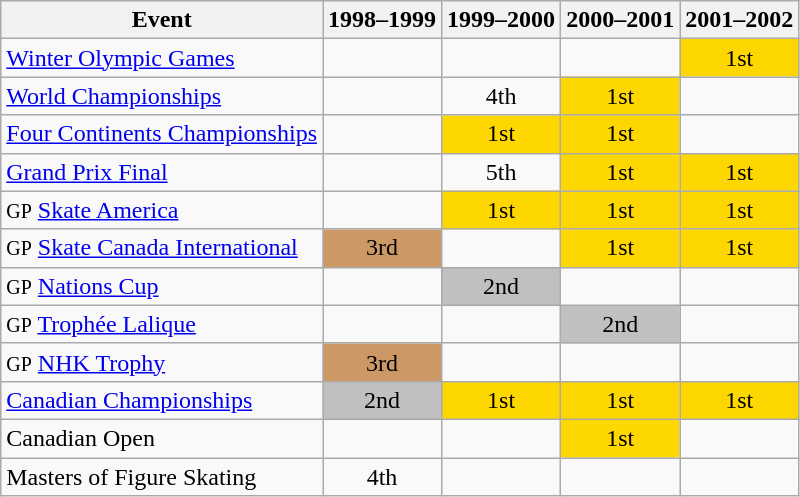<table class="wikitable">
<tr>
<th>Event</th>
<th>1998–1999</th>
<th>1999–2000</th>
<th>2000–2001</th>
<th>2001–2002</th>
</tr>
<tr>
<td><a href='#'>Winter Olympic Games</a></td>
<td></td>
<td></td>
<td></td>
<td align="center" bgcolor="gold">1st</td>
</tr>
<tr>
<td><a href='#'>World Championships</a></td>
<td></td>
<td align="center">4th</td>
<td align="center" bgcolor="gold">1st</td>
<td></td>
</tr>
<tr>
<td><a href='#'>Four Continents Championships</a></td>
<td></td>
<td align="center" bgcolor="gold">1st</td>
<td align="center" bgcolor="gold">1st</td>
<td></td>
</tr>
<tr>
<td><a href='#'>Grand Prix Final</a></td>
<td></td>
<td align="center">5th</td>
<td align="center" bgcolor="gold">1st</td>
<td align="center" bgcolor="gold">1st</td>
</tr>
<tr>
<td><small>GP</small> <a href='#'>Skate America</a></td>
<td></td>
<td align="center" bgcolor="gold">1st</td>
<td align="center" bgcolor="gold">1st</td>
<td align="center" bgcolor="gold">1st</td>
</tr>
<tr>
<td><small>GP</small> <a href='#'>Skate Canada International</a></td>
<td align="center" bgcolor="CC9966">3rd</td>
<td></td>
<td align="center" bgcolor="gold">1st</td>
<td align="center" bgcolor="gold">1st</td>
</tr>
<tr>
<td><small>GP</small> <a href='#'>Nations Cup</a></td>
<td></td>
<td align="center" bgcolor="silver">2nd</td>
<td></td>
<td></td>
</tr>
<tr>
<td><small>GP</small> <a href='#'>Trophée Lalique</a></td>
<td></td>
<td></td>
<td align="center" bgcolor="silver">2nd</td>
<td></td>
</tr>
<tr>
<td><small>GP</small> <a href='#'>NHK Trophy</a></td>
<td align="center" bgcolor="CC9966">3rd</td>
<td></td>
<td></td>
<td></td>
</tr>
<tr>
<td><a href='#'>Canadian Championships</a></td>
<td align="center" bgcolor="silver">2nd</td>
<td align="center" bgcolor="gold">1st</td>
<td align="center" bgcolor="gold">1st</td>
<td align="center" bgcolor="gold">1st</td>
</tr>
<tr>
<td>Canadian Open</td>
<td></td>
<td></td>
<td align="center" bgcolor="gold">1st</td>
<td></td>
</tr>
<tr>
<td>Masters of Figure Skating</td>
<td align="center">4th</td>
<td></td>
<td></td>
<td></td>
</tr>
</table>
